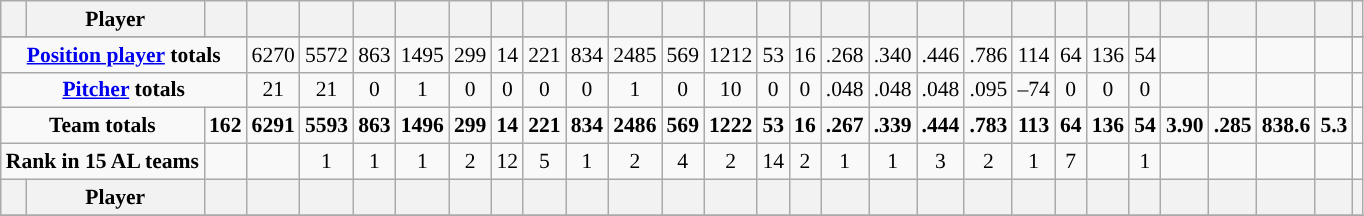<table class="wikitable" style="font-size:90%">
<tr>
<th></th>
<th>Player</th>
<th></th>
<th></th>
<th></th>
<th></th>
<th></th>
<th></th>
<th></th>
<th></th>
<th></th>
<th></th>
<th></th>
<th></th>
<th></th>
<th></th>
<th></th>
<th></th>
<th></th>
<th></th>
<th></th>
<th></th>
<th></th>
<th></th>
<th></th>
<th></th>
<th></th>
<th></th>
<th><br></th>
</tr>
<tr style="text-align:center;">
</tr>
<tr style="text-align:center;">
<td colspan="3" style="text-align: center;"><strong><a href='#'>Position player</a> totals</strong></td>
<td>6270</td>
<td>5572</td>
<td>863</td>
<td>1495</td>
<td>299</td>
<td>14</td>
<td>221</td>
<td>834</td>
<td>2485</td>
<td>569</td>
<td>1212</td>
<td>53</td>
<td>16</td>
<td>.268</td>
<td>.340</td>
<td>.446</td>
<td>.786</td>
<td>114</td>
<td>64</td>
<td>136</td>
<td>54</td>
<td></td>
<td></td>
<td></td>
<td></td>
<td></td>
</tr>
<tr style="text-align:center;">
<td colspan="3" style="text-align: center;"><strong><a href='#'>Pitcher</a> totals</strong></td>
<td>21</td>
<td>21</td>
<td>0</td>
<td>1</td>
<td>0</td>
<td>0</td>
<td>0</td>
<td>0</td>
<td>1</td>
<td>0</td>
<td>10</td>
<td>0</td>
<td>0</td>
<td>.048</td>
<td>.048</td>
<td>.048</td>
<td>.095</td>
<td>–74</td>
<td>0</td>
<td>0</td>
<td>0</td>
<td></td>
<td></td>
<td></td>
<td></td>
<td></td>
</tr>
<tr style="text-align: center;">
<td colspan="2" style="text-align: center;"><strong>Team totals</strong></td>
<td><strong>162</strong></td>
<td><strong>6291</strong></td>
<td><strong>5593</strong></td>
<td><strong>863</strong></td>
<td><strong>1496</strong></td>
<td><strong>299</strong></td>
<td><strong>14</strong></td>
<td><strong>221</strong></td>
<td><strong>834</strong></td>
<td><strong>2486</strong></td>
<td><strong>569</strong></td>
<td><strong>1222</strong></td>
<td><strong>53</strong></td>
<td><strong>16</strong></td>
<td><strong>.267</strong></td>
<td><strong>.339</strong></td>
<td><strong>.444</strong></td>
<td><strong>.783</strong></td>
<td><strong>113</strong></td>
<td><strong>64</strong></td>
<td><strong>136</strong></td>
<td><strong>54</strong></td>
<td><strong>3.90</strong></td>
<td><strong>.285</strong></td>
<td><strong>838.6</strong></td>
<td><strong>5.3</strong></td>
<td></td>
</tr>
<tr style="text-align:center;">
<td colspan="2" style="text-align: center;"><strong>Rank in 15 AL teams</strong></td>
<td></td>
<td></td>
<td>1</td>
<td>1</td>
<td>1</td>
<td>2</td>
<td>12</td>
<td>5</td>
<td>1</td>
<td>2</td>
<td>4</td>
<td>2</td>
<td>14</td>
<td>2</td>
<td>1</td>
<td>1</td>
<td>3</td>
<td>2</td>
<td>1</td>
<td>7</td>
<td></td>
<td>1</td>
<td></td>
<td></td>
<td></td>
<td></td>
<td></td>
</tr>
<tr>
<th></th>
<th>Player</th>
<th></th>
<th></th>
<th></th>
<th></th>
<th></th>
<th></th>
<th></th>
<th></th>
<th></th>
<th></th>
<th></th>
<th></th>
<th></th>
<th></th>
<th></th>
<th></th>
<th></th>
<th></th>
<th></th>
<th></th>
<th></th>
<th></th>
<th></th>
<th></th>
<th></th>
<th></th>
<th></th>
</tr>
<tr>
</tr>
</table>
